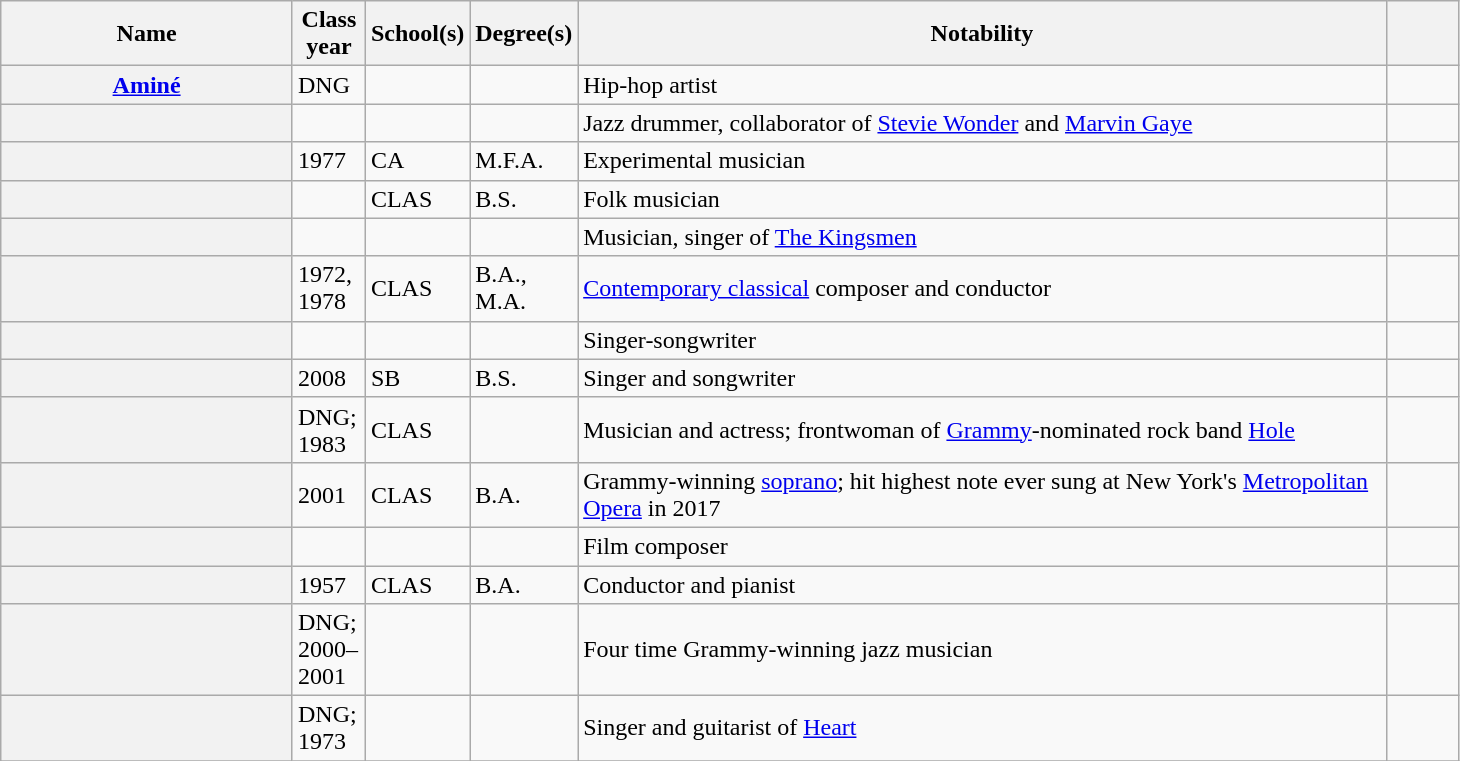<table class="wikitable sortable plainrowheaders" style="width:77%">
<tr>
<th style="width:20%;">Name</th>
<th style="width:5%;">Class year</th>
<th style="width:5%;">School(s)</th>
<th style="width:5%;">Degree(s)</th>
<th style="width:*;" class="unsortable">Notability</th>
<th style="width:5%;" class="unsortable"></th>
</tr>
<tr>
<th scope="row"><a href='#'>Aminé</a></th>
<td>DNG</td>
<td></td>
<td></td>
<td>Hip-hop artist</td>
<td align=center></td>
</tr>
<tr>
<th scope="row"></th>
<td></td>
<td></td>
<td></td>
<td>Jazz drummer, collaborator of <a href='#'>Stevie Wonder</a> and <a href='#'>Marvin Gaye</a></td>
<td align=center></td>
</tr>
<tr>
<th scope="row"></th>
<td>1977</td>
<td>CA</td>
<td>M.F.A.</td>
<td>Experimental musician</td>
<td align=center></td>
</tr>
<tr>
<th scope="row"></th>
<td></td>
<td>CLAS</td>
<td>B.S.</td>
<td>Folk musician</td>
<td align=center></td>
</tr>
<tr>
<th scope="row"></th>
<td></td>
<td></td>
<td></td>
<td>Musician, singer of <a href='#'>The Kingsmen</a></td>
<td align=center></td>
</tr>
<tr>
<th scope="row"></th>
<td>1972, 1978</td>
<td>CLAS</td>
<td>B.A., M.A.</td>
<td><a href='#'>Contemporary classical</a> composer and conductor</td>
<td align=center></td>
</tr>
<tr>
<th scope="row"></th>
<td></td>
<td></td>
<td></td>
<td>Singer-songwriter</td>
<td align=center></td>
</tr>
<tr>
<th scope="row"></th>
<td>2008</td>
<td>SB</td>
<td>B.S.</td>
<td>Singer and songwriter</td>
<td align=center></td>
</tr>
<tr>
<th scope="row"></th>
<td>DNG;<br>  1983</td>
<td>CLAS</td>
<td></td>
<td>Musician and actress; frontwoman of <a href='#'>Grammy</a>-nominated rock band <a href='#'>Hole</a></td>
<td align=center></td>
</tr>
<tr>
<th scope="row"></th>
<td>2001</td>
<td>CLAS</td>
<td>B.A.</td>
<td>Grammy-winning <a href='#'>soprano</a>; hit highest note ever sung at New York's <a href='#'>Metropolitan Opera</a> in 2017</td>
<td align=center></td>
</tr>
<tr>
<th scope="row"></th>
<td></td>
<td></td>
<td></td>
<td>Film composer</td>
<td align=center></td>
</tr>
<tr>
<th scope="row"></th>
<td>1957</td>
<td>CLAS</td>
<td>B.A.</td>
<td>Conductor and pianist</td>
<td align=center></td>
</tr>
<tr>
<th scope="row"></th>
<td>DNG;<br> 2000–2001</td>
<td></td>
<td></td>
<td>Four time Grammy-winning jazz musician</td>
<td align=center></td>
</tr>
<tr>
<th scope="row"></th>
<td>DNG;<br> 1973</td>
<td></td>
<td></td>
<td>Singer and guitarist of <a href='#'>Heart</a></td>
<td align=center></td>
</tr>
<tr>
</tr>
</table>
